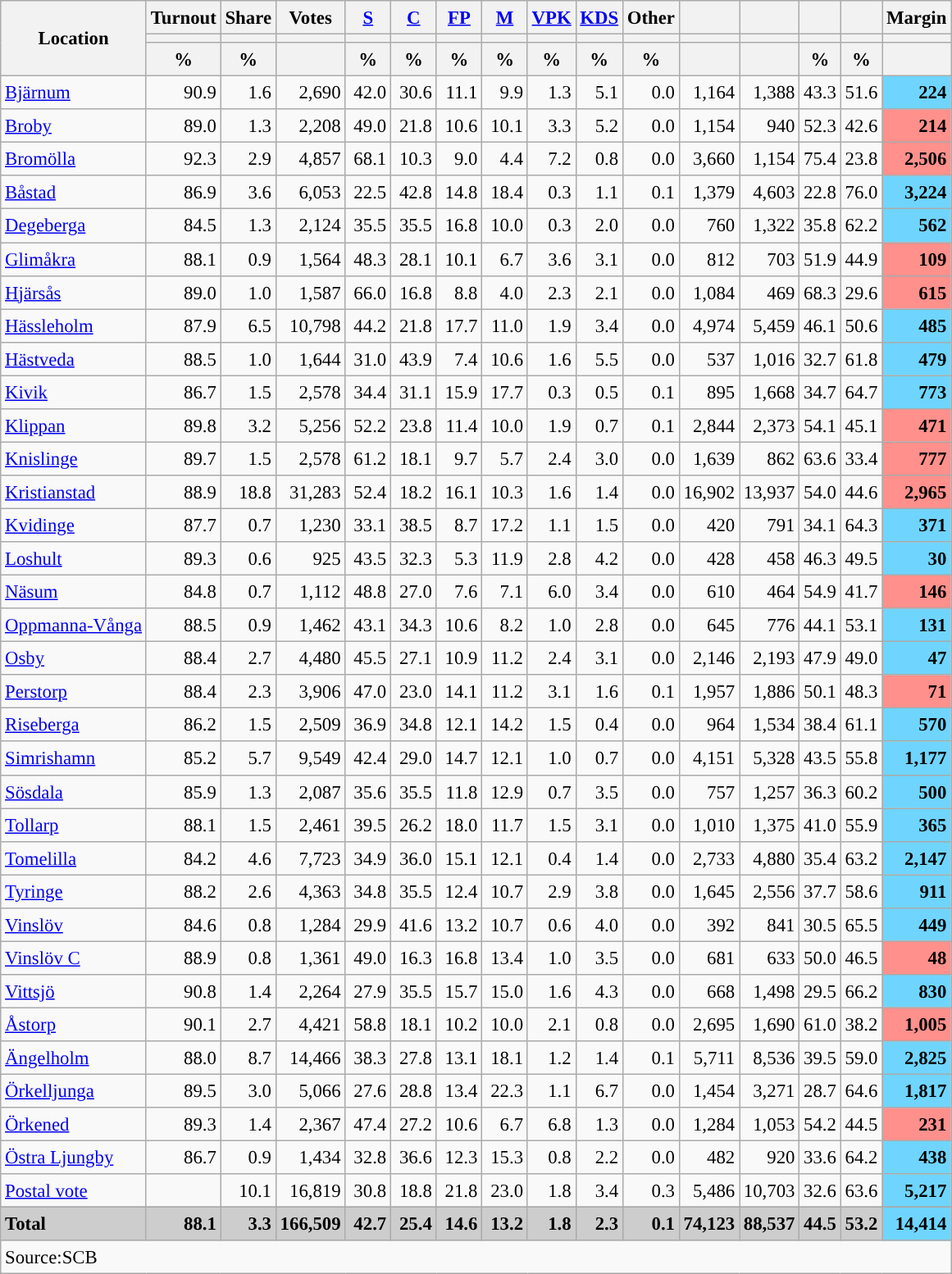<table class="wikitable sortable" style="text-align:right; font-size:95%; line-height:20px;">
<tr>
<th rowspan="3">Location</th>
<th>Turnout</th>
<th>Share</th>
<th>Votes</th>
<th width="30px" class="unsortable"><a href='#'>S</a></th>
<th width="30px" class="unsortable"><a href='#'>C</a></th>
<th width="30px" class="unsortable"><a href='#'>FP</a></th>
<th width="30px" class="unsortable"><a href='#'>M</a></th>
<th width="30px" class="unsortable"><a href='#'>VPK</a></th>
<th width="30px" class="unsortable"><a href='#'>KDS</a></th>
<th width="30px" class="unsortable">Other</th>
<th></th>
<th></th>
<th></th>
<th></th>
<th>Margin</th>
</tr>
<tr>
<th></th>
<th></th>
<th></th>
<th style="background:"></th>
<th style="background:"></th>
<th style="background:"></th>
<th style="background:"></th>
<th style="background:"></th>
<th style="background:"></th>
<th style="background:"></th>
<th style="background:"></th>
<th style="background:"></th>
<th style="background:"></th>
<th style="background:"></th>
<th></th>
</tr>
<tr>
<th data-sort-type="number">%</th>
<th data-sort-type="number">%</th>
<th></th>
<th data-sort-type="number">%</th>
<th data-sort-type="number">%</th>
<th data-sort-type="number">%</th>
<th data-sort-type="number">%</th>
<th data-sort-type="number">%</th>
<th data-sort-type="number">%</th>
<th data-sort-type="number">%</th>
<th data-sort-type="number"></th>
<th data-sort-type="number"></th>
<th data-sort-type="number">%</th>
<th data-sort-type="number">%</th>
<th data-sort-type="number"></th>
</tr>
<tr>
<td align=left><a href='#'>Bjärnum</a></td>
<td>90.9</td>
<td>1.6</td>
<td>2,690</td>
<td>42.0</td>
<td>30.6</td>
<td>11.1</td>
<td>9.9</td>
<td>1.3</td>
<td>5.1</td>
<td>0.0</td>
<td>1,164</td>
<td>1,388</td>
<td>43.3</td>
<td>51.6</td>
<td bgcolor=#6fd5fe><strong>224</strong></td>
</tr>
<tr>
<td align=left><a href='#'>Broby</a></td>
<td>89.0</td>
<td>1.3</td>
<td>2,208</td>
<td>49.0</td>
<td>21.8</td>
<td>10.6</td>
<td>10.1</td>
<td>3.3</td>
<td>5.2</td>
<td>0.0</td>
<td>1,154</td>
<td>940</td>
<td>52.3</td>
<td>42.6</td>
<td bgcolor=#ff908c><strong>214</strong></td>
</tr>
<tr>
<td align=left><a href='#'>Bromölla</a></td>
<td>92.3</td>
<td>2.9</td>
<td>4,857</td>
<td>68.1</td>
<td>10.3</td>
<td>9.0</td>
<td>4.4</td>
<td>7.2</td>
<td>0.8</td>
<td>0.0</td>
<td>3,660</td>
<td>1,154</td>
<td>75.4</td>
<td>23.8</td>
<td bgcolor=#ff908c><strong>2,506</strong></td>
</tr>
<tr>
<td align=left><a href='#'>Båstad</a></td>
<td>86.9</td>
<td>3.6</td>
<td>6,053</td>
<td>22.5</td>
<td>42.8</td>
<td>14.8</td>
<td>18.4</td>
<td>0.3</td>
<td>1.1</td>
<td>0.1</td>
<td>1,379</td>
<td>4,603</td>
<td>22.8</td>
<td>76.0</td>
<td bgcolor=#6fd5fe><strong>3,224</strong></td>
</tr>
<tr>
<td align=left><a href='#'>Degeberga</a></td>
<td>84.5</td>
<td>1.3</td>
<td>2,124</td>
<td>35.5</td>
<td>35.5</td>
<td>16.8</td>
<td>10.0</td>
<td>0.3</td>
<td>2.0</td>
<td>0.0</td>
<td>760</td>
<td>1,322</td>
<td>35.8</td>
<td>62.2</td>
<td bgcolor=#6fd5fe><strong>562</strong></td>
</tr>
<tr>
<td align=left><a href='#'>Glimåkra</a></td>
<td>88.1</td>
<td>0.9</td>
<td>1,564</td>
<td>48.3</td>
<td>28.1</td>
<td>10.1</td>
<td>6.7</td>
<td>3.6</td>
<td>3.1</td>
<td>0.0</td>
<td>812</td>
<td>703</td>
<td>51.9</td>
<td>44.9</td>
<td bgcolor=#ff908c><strong>109</strong></td>
</tr>
<tr>
<td align=left><a href='#'>Hjärsås</a></td>
<td>89.0</td>
<td>1.0</td>
<td>1,587</td>
<td>66.0</td>
<td>16.8</td>
<td>8.8</td>
<td>4.0</td>
<td>2.3</td>
<td>2.1</td>
<td>0.0</td>
<td>1,084</td>
<td>469</td>
<td>68.3</td>
<td>29.6</td>
<td bgcolor=#ff908c><strong>615</strong></td>
</tr>
<tr>
<td align=left><a href='#'>Hässleholm</a></td>
<td>87.9</td>
<td>6.5</td>
<td>10,798</td>
<td>44.2</td>
<td>21.8</td>
<td>17.7</td>
<td>11.0</td>
<td>1.9</td>
<td>3.4</td>
<td>0.0</td>
<td>4,974</td>
<td>5,459</td>
<td>46.1</td>
<td>50.6</td>
<td bgcolor=#6fd5fe><strong>485</strong></td>
</tr>
<tr>
<td align=left><a href='#'>Hästveda</a></td>
<td>88.5</td>
<td>1.0</td>
<td>1,644</td>
<td>31.0</td>
<td>43.9</td>
<td>7.4</td>
<td>10.6</td>
<td>1.6</td>
<td>5.5</td>
<td>0.0</td>
<td>537</td>
<td>1,016</td>
<td>32.7</td>
<td>61.8</td>
<td bgcolor=#6fd5fe><strong>479</strong></td>
</tr>
<tr>
<td align=left><a href='#'>Kivik</a></td>
<td>86.7</td>
<td>1.5</td>
<td>2,578</td>
<td>34.4</td>
<td>31.1</td>
<td>15.9</td>
<td>17.7</td>
<td>0.3</td>
<td>0.5</td>
<td>0.1</td>
<td>895</td>
<td>1,668</td>
<td>34.7</td>
<td>64.7</td>
<td bgcolor=#6fd5fe><strong>773</strong></td>
</tr>
<tr>
<td align=left><a href='#'>Klippan</a></td>
<td>89.8</td>
<td>3.2</td>
<td>5,256</td>
<td>52.2</td>
<td>23.8</td>
<td>11.4</td>
<td>10.0</td>
<td>1.9</td>
<td>0.7</td>
<td>0.1</td>
<td>2,844</td>
<td>2,373</td>
<td>54.1</td>
<td>45.1</td>
<td bgcolor=#ff908c><strong>471</strong></td>
</tr>
<tr>
<td align=left><a href='#'>Knislinge</a></td>
<td>89.7</td>
<td>1.5</td>
<td>2,578</td>
<td>61.2</td>
<td>18.1</td>
<td>9.7</td>
<td>5.7</td>
<td>2.4</td>
<td>3.0</td>
<td>0.0</td>
<td>1,639</td>
<td>862</td>
<td>63.6</td>
<td>33.4</td>
<td bgcolor=#ff908c><strong>777</strong></td>
</tr>
<tr>
<td align=left><a href='#'>Kristianstad</a></td>
<td>88.9</td>
<td>18.8</td>
<td>31,283</td>
<td>52.4</td>
<td>18.2</td>
<td>16.1</td>
<td>10.3</td>
<td>1.6</td>
<td>1.4</td>
<td>0.0</td>
<td>16,902</td>
<td>13,937</td>
<td>54.0</td>
<td>44.6</td>
<td bgcolor=#ff908c><strong>2,965</strong></td>
</tr>
<tr>
<td align=left><a href='#'>Kvidinge</a></td>
<td>87.7</td>
<td>0.7</td>
<td>1,230</td>
<td>33.1</td>
<td>38.5</td>
<td>8.7</td>
<td>17.2</td>
<td>1.1</td>
<td>1.5</td>
<td>0.0</td>
<td>420</td>
<td>791</td>
<td>34.1</td>
<td>64.3</td>
<td bgcolor=#6fd5fe><strong>371</strong></td>
</tr>
<tr>
<td align=left><a href='#'>Loshult</a></td>
<td>89.3</td>
<td>0.6</td>
<td>925</td>
<td>43.5</td>
<td>32.3</td>
<td>5.3</td>
<td>11.9</td>
<td>2.8</td>
<td>4.2</td>
<td>0.0</td>
<td>428</td>
<td>458</td>
<td>46.3</td>
<td>49.5</td>
<td bgcolor=#6fd5fe><strong>30</strong></td>
</tr>
<tr>
<td align=left><a href='#'>Näsum</a></td>
<td>84.8</td>
<td>0.7</td>
<td>1,112</td>
<td>48.8</td>
<td>27.0</td>
<td>7.6</td>
<td>7.1</td>
<td>6.0</td>
<td>3.4</td>
<td>0.0</td>
<td>610</td>
<td>464</td>
<td>54.9</td>
<td>41.7</td>
<td bgcolor=#ff908c><strong>146</strong></td>
</tr>
<tr>
<td align=left><a href='#'>Oppmanna-Vånga</a></td>
<td>88.5</td>
<td>0.9</td>
<td>1,462</td>
<td>43.1</td>
<td>34.3</td>
<td>10.6</td>
<td>8.2</td>
<td>1.0</td>
<td>2.8</td>
<td>0.0</td>
<td>645</td>
<td>776</td>
<td>44.1</td>
<td>53.1</td>
<td bgcolor=#6fd5fe><strong>131</strong></td>
</tr>
<tr>
<td align=left><a href='#'>Osby</a></td>
<td>88.4</td>
<td>2.7</td>
<td>4,480</td>
<td>45.5</td>
<td>27.1</td>
<td>10.9</td>
<td>11.2</td>
<td>2.4</td>
<td>3.1</td>
<td>0.0</td>
<td>2,146</td>
<td>2,193</td>
<td>47.9</td>
<td>49.0</td>
<td bgcolor=#6fd5fe><strong>47</strong></td>
</tr>
<tr>
<td align=left><a href='#'>Perstorp</a></td>
<td>88.4</td>
<td>2.3</td>
<td>3,906</td>
<td>47.0</td>
<td>23.0</td>
<td>14.1</td>
<td>11.2</td>
<td>3.1</td>
<td>1.6</td>
<td>0.1</td>
<td>1,957</td>
<td>1,886</td>
<td>50.1</td>
<td>48.3</td>
<td bgcolor=#ff908c><strong>71</strong></td>
</tr>
<tr>
<td align=left><a href='#'>Riseberga</a></td>
<td>86.2</td>
<td>1.5</td>
<td>2,509</td>
<td>36.9</td>
<td>34.8</td>
<td>12.1</td>
<td>14.2</td>
<td>1.5</td>
<td>0.4</td>
<td>0.0</td>
<td>964</td>
<td>1,534</td>
<td>38.4</td>
<td>61.1</td>
<td bgcolor=#6fd5fe><strong>570</strong></td>
</tr>
<tr>
<td align=left><a href='#'>Simrishamn</a></td>
<td>85.2</td>
<td>5.7</td>
<td>9,549</td>
<td>42.4</td>
<td>29.0</td>
<td>14.7</td>
<td>12.1</td>
<td>1.0</td>
<td>0.7</td>
<td>0.0</td>
<td>4,151</td>
<td>5,328</td>
<td>43.5</td>
<td>55.8</td>
<td bgcolor=#6fd5fe><strong>1,177</strong></td>
</tr>
<tr>
<td align=left><a href='#'>Sösdala</a></td>
<td>85.9</td>
<td>1.3</td>
<td>2,087</td>
<td>35.6</td>
<td>35.5</td>
<td>11.8</td>
<td>12.9</td>
<td>0.7</td>
<td>3.5</td>
<td>0.0</td>
<td>757</td>
<td>1,257</td>
<td>36.3</td>
<td>60.2</td>
<td bgcolor=#6fd5fe><strong>500</strong></td>
</tr>
<tr>
<td align=left><a href='#'>Tollarp</a></td>
<td>88.1</td>
<td>1.5</td>
<td>2,461</td>
<td>39.5</td>
<td>26.2</td>
<td>18.0</td>
<td>11.7</td>
<td>1.5</td>
<td>3.1</td>
<td>0.0</td>
<td>1,010</td>
<td>1,375</td>
<td>41.0</td>
<td>55.9</td>
<td bgcolor=#6fd5fe><strong>365</strong></td>
</tr>
<tr>
<td align=left><a href='#'>Tomelilla</a></td>
<td>84.2</td>
<td>4.6</td>
<td>7,723</td>
<td>34.9</td>
<td>36.0</td>
<td>15.1</td>
<td>12.1</td>
<td>0.4</td>
<td>1.4</td>
<td>0.0</td>
<td>2,733</td>
<td>4,880</td>
<td>35.4</td>
<td>63.2</td>
<td bgcolor=#6fd5fe><strong>2,147</strong></td>
</tr>
<tr>
<td align=left><a href='#'>Tyringe</a></td>
<td>88.2</td>
<td>2.6</td>
<td>4,363</td>
<td>34.8</td>
<td>35.5</td>
<td>12.4</td>
<td>10.7</td>
<td>2.9</td>
<td>3.8</td>
<td>0.0</td>
<td>1,645</td>
<td>2,556</td>
<td>37.7</td>
<td>58.6</td>
<td bgcolor=#6fd5fe><strong>911</strong></td>
</tr>
<tr>
<td align=left><a href='#'>Vinslöv</a></td>
<td>84.6</td>
<td>0.8</td>
<td>1,284</td>
<td>29.9</td>
<td>41.6</td>
<td>13.2</td>
<td>10.7</td>
<td>0.6</td>
<td>4.0</td>
<td>0.0</td>
<td>392</td>
<td>841</td>
<td>30.5</td>
<td>65.5</td>
<td bgcolor=#6fd5fe><strong>449</strong></td>
</tr>
<tr>
<td align=left><a href='#'>Vinslöv C</a></td>
<td>88.9</td>
<td>0.8</td>
<td>1,361</td>
<td>49.0</td>
<td>16.3</td>
<td>16.8</td>
<td>13.4</td>
<td>1.0</td>
<td>3.5</td>
<td>0.0</td>
<td>681</td>
<td>633</td>
<td>50.0</td>
<td>46.5</td>
<td bgcolor=#ff908c><strong>48</strong></td>
</tr>
<tr>
<td align=left><a href='#'>Vittsjö</a></td>
<td>90.8</td>
<td>1.4</td>
<td>2,264</td>
<td>27.9</td>
<td>35.5</td>
<td>15.7</td>
<td>15.0</td>
<td>1.6</td>
<td>4.3</td>
<td>0.0</td>
<td>668</td>
<td>1,498</td>
<td>29.5</td>
<td>66.2</td>
<td bgcolor=#6fd5fe><strong>830</strong></td>
</tr>
<tr>
<td align=left><a href='#'>Åstorp</a></td>
<td>90.1</td>
<td>2.7</td>
<td>4,421</td>
<td>58.8</td>
<td>18.1</td>
<td>10.2</td>
<td>10.0</td>
<td>2.1</td>
<td>0.8</td>
<td>0.0</td>
<td>2,695</td>
<td>1,690</td>
<td>61.0</td>
<td>38.2</td>
<td bgcolor=#ff908c><strong>1,005</strong></td>
</tr>
<tr>
<td align=left><a href='#'>Ängelholm</a></td>
<td>88.0</td>
<td>8.7</td>
<td>14,466</td>
<td>38.3</td>
<td>27.8</td>
<td>13.1</td>
<td>18.1</td>
<td>1.2</td>
<td>1.4</td>
<td>0.1</td>
<td>5,711</td>
<td>8,536</td>
<td>39.5</td>
<td>59.0</td>
<td bgcolor=#6fd5fe><strong>2,825</strong></td>
</tr>
<tr>
<td align=left><a href='#'>Örkelljunga</a></td>
<td>89.5</td>
<td>3.0</td>
<td>5,066</td>
<td>27.6</td>
<td>28.8</td>
<td>13.4</td>
<td>22.3</td>
<td>1.1</td>
<td>6.7</td>
<td>0.0</td>
<td>1,454</td>
<td>3,271</td>
<td>28.7</td>
<td>64.6</td>
<td bgcolor=#6fd5fe><strong>1,817</strong></td>
</tr>
<tr>
<td align=left><a href='#'>Örkened</a></td>
<td>89.3</td>
<td>1.4</td>
<td>2,367</td>
<td>47.4</td>
<td>27.2</td>
<td>10.6</td>
<td>6.7</td>
<td>6.8</td>
<td>1.3</td>
<td>0.0</td>
<td>1,284</td>
<td>1,053</td>
<td>54.2</td>
<td>44.5</td>
<td bgcolor=#ff908c><strong>231</strong></td>
</tr>
<tr>
<td align=left><a href='#'>Östra Ljungby</a></td>
<td>86.7</td>
<td>0.9</td>
<td>1,434</td>
<td>32.8</td>
<td>36.6</td>
<td>12.3</td>
<td>15.3</td>
<td>0.8</td>
<td>2.2</td>
<td>0.0</td>
<td>482</td>
<td>920</td>
<td>33.6</td>
<td>64.2</td>
<td bgcolor=#6fd5fe><strong>438</strong></td>
</tr>
<tr>
<td align=left><a href='#'>Postal vote</a></td>
<td></td>
<td>10.1</td>
<td>16,819</td>
<td>30.8</td>
<td>18.8</td>
<td>21.8</td>
<td>23.0</td>
<td>1.8</td>
<td>3.4</td>
<td>0.3</td>
<td>5,486</td>
<td>10,703</td>
<td>32.6</td>
<td>63.6</td>
<td bgcolor=#6fd5fe><strong>5,217</strong></td>
</tr>
<tr>
</tr>
<tr style="background:#CDCDCD;">
<td align=left><strong>Total</strong></td>
<td><strong>88.1</strong></td>
<td><strong>3.3</strong></td>
<td><strong>166,509</strong></td>
<td><strong>42.7</strong></td>
<td><strong>25.4</strong></td>
<td><strong>14.6</strong></td>
<td><strong>13.2</strong></td>
<td><strong>1.8</strong></td>
<td><strong>2.3</strong></td>
<td><strong>0.1</strong></td>
<td><strong>74,123</strong></td>
<td><strong>88,537</strong></td>
<td><strong>44.5</strong></td>
<td><strong>53.2</strong></td>
<td bgcolor=#6fd5fe><strong>14,414</strong></td>
</tr>
<tr>
<td align=left colspan=16>Source:SCB </td>
</tr>
</table>
